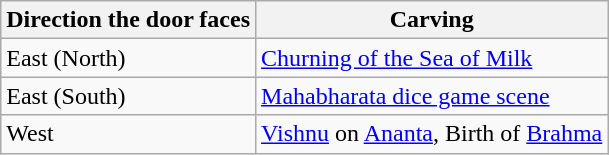<table class="wikitable">
<tr>
<th>Direction the door faces</th>
<th>Carving</th>
</tr>
<tr>
<td>East (North)</td>
<td><a href='#'>Churning of the Sea of Milk</a></td>
</tr>
<tr>
<td>East (South)</td>
<td><a href='#'>Mahabharata dice game scene</a></td>
</tr>
<tr>
<td>West</td>
<td><a href='#'>Vishnu</a> on <a href='#'>Ananta</a>, Birth of <a href='#'>Brahma</a></td>
</tr>
</table>
